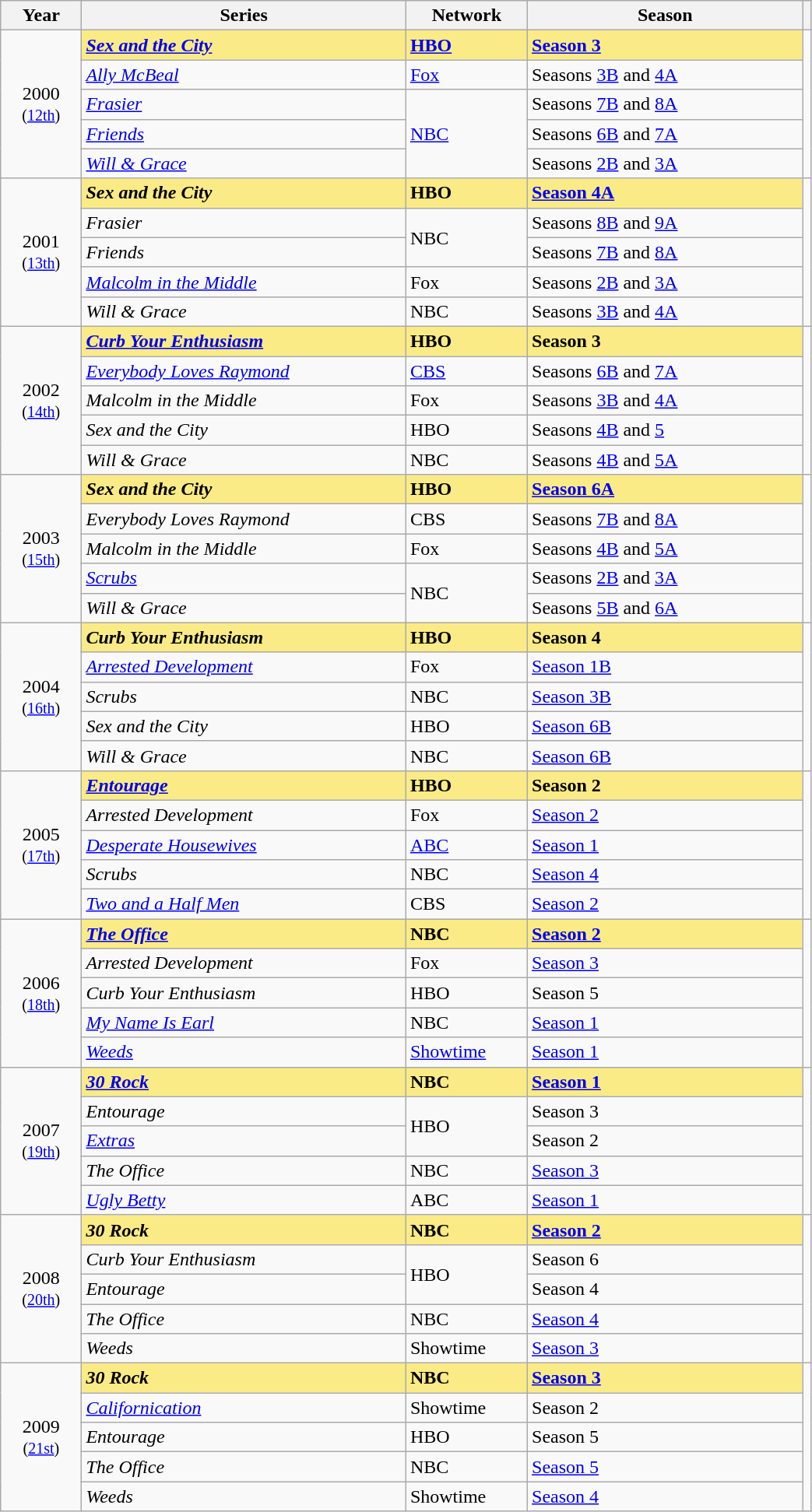<table class="wikitable" width="55%" cellpadding="5">
<tr>
<th width="10%">Year</th>
<th width="40%">Series</th>
<th width="15%">Network</th>
<th>Season</th>
<th width="1%"></th>
</tr>
<tr>
<td rowspan="5" style="text-align:center;">2000<br><small>(<a href='#'>12th</a>)</small></td>
<td style="background:#FAEB86;"><strong><em><a href='#'>Sex and the City</a></em></strong></td>
<td style="background:#FAEB86;"><strong><a href='#'>HBO</a></strong></td>
<td style="background:#FAEB86;"><strong><a href='#'>Season 3</a></strong></td>
<td rowspan="5" style="text-align:center;"></td>
</tr>
<tr>
<td><em><a href='#'>Ally McBeal</a></em></td>
<td><a href='#'>Fox</a></td>
<td>Seasons <a href='#'>3B</a> and <a href='#'>4A</a></td>
</tr>
<tr>
<td><em><a href='#'>Frasier</a></em></td>
<td rowspan="3"><a href='#'>NBC</a></td>
<td>Seasons <a href='#'>7B</a> and <a href='#'>8A</a></td>
</tr>
<tr>
<td><em><a href='#'>Friends</a></em></td>
<td>Seasons <a href='#'>6B</a> and <a href='#'>7A</a></td>
</tr>
<tr>
<td><em><a href='#'>Will & Grace</a></em></td>
<td>Seasons <a href='#'>2B</a> and <a href='#'>3A</a></td>
</tr>
<tr>
<td rowspan="5" style="text-align:center;">2001<br><small>(<a href='#'>13th</a>)</small></td>
<td style="background:#FAEB86;"><strong><em>Sex and the City</em></strong></td>
<td style="background:#FAEB86;"><strong>HBO</strong></td>
<td style="background:#FAEB86;"><strong><a href='#'>Season 4A</a></strong></td>
<td rowspan="5" style="text-align:center;"></td>
</tr>
<tr>
<td><em>Frasier</em></td>
<td rowspan="2">NBC</td>
<td>Seasons <a href='#'>8B</a> and <a href='#'>9A</a></td>
</tr>
<tr>
<td><em>Friends</em></td>
<td>Seasons <a href='#'>7B</a> and <a href='#'>8A</a></td>
</tr>
<tr>
<td><em><a href='#'>Malcolm in the Middle</a></em></td>
<td>Fox</td>
<td>Seasons <a href='#'>2B</a> and <a href='#'>3A</a></td>
</tr>
<tr>
<td><em>Will & Grace</em></td>
<td>NBC</td>
<td>Seasons <a href='#'>3B</a> and <a href='#'>4A</a></td>
</tr>
<tr>
<td rowspan="5" style="text-align:center;">2002<br><small>(<a href='#'>14th</a>)</small></td>
<td style="background:#FAEB86;"><strong><em><a href='#'>Curb Your Enthusiasm</a></em></strong></td>
<td style="background:#FAEB86;"><strong>HBO</strong></td>
<td style="background:#FAEB86;"><strong>Season 3</strong></td>
<td rowspan="5" style="text-align:center;"></td>
</tr>
<tr>
<td><em><a href='#'>Everybody Loves Raymond</a></em></td>
<td><a href='#'>CBS</a></td>
<td>Seasons <a href='#'>6B</a> and <a href='#'>7A</a></td>
</tr>
<tr>
<td><em>Malcolm in the Middle</em></td>
<td>Fox</td>
<td>Seasons <a href='#'>3B</a> and <a href='#'>4A</a></td>
</tr>
<tr>
<td><em>Sex and the City</em></td>
<td>HBO</td>
<td>Seasons <a href='#'>4B</a> and <a href='#'>5</a></td>
</tr>
<tr>
<td><em>Will & Grace</em></td>
<td>NBC</td>
<td>Seasons <a href='#'>4B</a> and <a href='#'>5A</a></td>
</tr>
<tr>
<td rowspan="5" style="text-align:center;">2003<br><small>(<a href='#'>15th</a>)</small></td>
<td style="background:#FAEB86;"><strong><em>Sex and the City</em></strong></td>
<td style="background:#FAEB86;"><strong>HBO</strong></td>
<td style="background:#FAEB86;"><strong><a href='#'>Season 6A</a></strong></td>
<td rowspan="5" style="text-align:center;"></td>
</tr>
<tr>
<td><em>Everybody Loves Raymond</em></td>
<td>CBS</td>
<td>Seasons <a href='#'>7B</a> and <a href='#'>8A</a></td>
</tr>
<tr>
<td><em>Malcolm in the Middle</em></td>
<td>Fox</td>
<td>Seasons <a href='#'>4B</a> and <a href='#'>5A</a></td>
</tr>
<tr>
<td><em><a href='#'>Scrubs</a></em></td>
<td rowspan="2">NBC</td>
<td>Seasons <a href='#'>2B</a> and <a href='#'>3A</a></td>
</tr>
<tr>
<td><em>Will & Grace</em></td>
<td>Seasons <a href='#'>5B</a> and <a href='#'>6A</a></td>
</tr>
<tr>
<td rowspan="5" style="text-align:center;">2004<br><small>(<a href='#'>16th</a>)</small></td>
<td style="background:#FAEB86;"><strong><em>Curb Your Enthusiasm</em></strong></td>
<td style="background:#FAEB86;"><strong>HBO</strong></td>
<td style="background:#FAEB86;"><strong>Season 4</strong></td>
<td rowspan="5" style="text-align:center;"></td>
</tr>
<tr>
<td><em><a href='#'>Arrested Development</a></em></td>
<td>Fox</td>
<td><a href='#'>Season 1B</a></td>
</tr>
<tr>
<td><em>Scrubs</em></td>
<td>NBC</td>
<td><a href='#'>Season 3B</a></td>
</tr>
<tr>
<td><em>Sex and the City</em></td>
<td>HBO</td>
<td><a href='#'>Season 6B</a></td>
</tr>
<tr>
<td><em>Will & Grace</em></td>
<td>NBC</td>
<td><a href='#'>Season 6B</a></td>
</tr>
<tr>
<td rowspan="5" style="text-align:center;">2005<br><small>(<a href='#'>17th</a>)</small></td>
<td style="background:#FAEB86;"><strong><em><a href='#'>Entourage</a></em></strong></td>
<td style="background:#FAEB86;"><strong>HBO</strong></td>
<td style="background:#FAEB86;"><strong>Season 2</strong></td>
<td rowspan="5" style="text-align:center;"></td>
</tr>
<tr>
<td><em>Arrested Development</em></td>
<td>Fox</td>
<td><a href='#'>Season 2</a></td>
</tr>
<tr>
<td><em><a href='#'>Desperate Housewives</a></em></td>
<td><a href='#'>ABC</a></td>
<td><a href='#'>Season 1</a></td>
</tr>
<tr>
<td><em>Scrubs</em></td>
<td>NBC</td>
<td><a href='#'>Season 4</a></td>
</tr>
<tr>
<td><em><a href='#'>Two and a Half Men</a></em></td>
<td>CBS</td>
<td><a href='#'>Season 2</a></td>
</tr>
<tr>
<td rowspan="5" style="text-align:center;">2006<br><small>(<a href='#'>18th</a>)</small></td>
<td style="background:#FAEB86;"><strong><em><a href='#'>The Office</a></em></strong></td>
<td style="background:#FAEB86;"><strong>NBC</strong></td>
<td style="background:#FAEB86;"><strong><a href='#'>Season 2</a></strong></td>
<td rowspan="5" style="text-align:center;"></td>
</tr>
<tr>
<td><em>Arrested Development</em></td>
<td>Fox</td>
<td><a href='#'>Season 3</a></td>
</tr>
<tr>
<td><em>Curb Your Enthusiasm</em></td>
<td>HBO</td>
<td>Season 5</td>
</tr>
<tr>
<td><em><a href='#'>My Name Is Earl</a></em></td>
<td>NBC</td>
<td><a href='#'>Season 1</a></td>
</tr>
<tr>
<td><em><a href='#'>Weeds</a></em></td>
<td><a href='#'>Showtime</a></td>
<td><a href='#'>Season 1</a></td>
</tr>
<tr>
<td rowspan="5" style="text-align:center;">2007<br><small>(<a href='#'>19th</a>)</small></td>
<td style="background:#FAEB86;"><strong><em><a href='#'>30 Rock</a></em></strong></td>
<td style="background:#FAEB86;"><strong>NBC</strong></td>
<td style="background:#FAEB86;"><strong><a href='#'>Season 1</a></strong></td>
<td rowspan="5" style="text-align:center;"></td>
</tr>
<tr>
<td><em>Entourage</em></td>
<td rowspan="2">HBO</td>
<td>Season 3</td>
</tr>
<tr>
<td><em><a href='#'>Extras</a></em></td>
<td>Season 2</td>
</tr>
<tr>
<td><em>The Office</em></td>
<td>NBC</td>
<td><a href='#'>Season 3</a></td>
</tr>
<tr>
<td><em><a href='#'>Ugly Betty</a></em></td>
<td>ABC</td>
<td><a href='#'>Season 1</a></td>
</tr>
<tr>
<td rowspan="5" style="text-align:center;">2008<br><small>(<a href='#'>20th</a>)</small></td>
<td style="background:#FAEB86;"><strong><em>30 Rock</em></strong></td>
<td style="background:#FAEB86;"><strong>NBC</strong></td>
<td style="background:#FAEB86;"><strong><a href='#'>Season 2</a></strong></td>
<td rowspan="5" style="text-align:center;"></td>
</tr>
<tr>
<td><em>Curb Your Enthusiasm</em></td>
<td rowspan="2">HBO</td>
<td>Season 6</td>
</tr>
<tr>
<td><em>Entourage</em></td>
<td>Season 4</td>
</tr>
<tr>
<td><em>The Office</em></td>
<td>NBC</td>
<td><a href='#'>Season 4</a></td>
</tr>
<tr>
<td><em>Weeds</em></td>
<td>Showtime</td>
<td><a href='#'>Season 3</a></td>
</tr>
<tr>
<td rowspan="5" style="text-align:center;">2009<br><small>(<a href='#'>21st</a>)</small></td>
<td style="background:#FAEB86;"><strong><em>30 Rock</em></strong></td>
<td style="background:#FAEB86;"><strong>NBC</strong></td>
<td style="background:#FAEB86;"><strong><a href='#'>Season 3</a></strong></td>
<td rowspan="5" style="text-align:center;"></td>
</tr>
<tr>
<td><em><a href='#'>Californication</a></em></td>
<td>Showtime</td>
<td>Season 2</td>
</tr>
<tr>
<td><em>Entourage</em></td>
<td>HBO</td>
<td>Season 5</td>
</tr>
<tr>
<td><em>The Office</em></td>
<td>NBC</td>
<td><a href='#'>Season 5</a></td>
</tr>
<tr>
<td><em>Weeds</em></td>
<td>Showtime</td>
<td><a href='#'>Season 4</a></td>
</tr>
</table>
